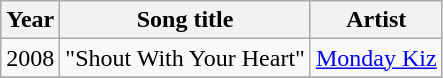<table class="wikitable sortable">
<tr>
<th>Year</th>
<th>Song title</th>
<th>Artist</th>
</tr>
<tr>
<td>2008</td>
<td>"Shout With Your Heart" </td>
<td><a href='#'>Monday Kiz</a></td>
</tr>
<tr>
</tr>
</table>
